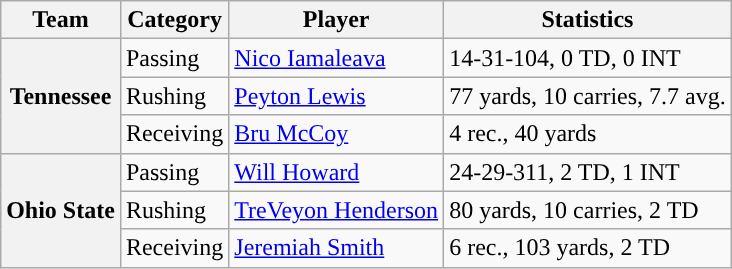<table class="wikitable" style="float:right">
<tr>
<th>Team</th>
<th>Category</th>
<th>Player</th>
<th>Statistics</th>
</tr>
<tr>
<th rowspan=3>Tennessee</th>
<td>Passing</td>
<td><a href='#'>Nico Iamaleava</a></td>
<td>14-31-104, 0 TD, 0 INT</td>
</tr>
<tr>
<td>Rushing</td>
<td><a href='#'>Peyton Lewis</a></td>
<td>77 yards, 10 carries, 7.7 avg.</td>
</tr>
<tr>
<td>Receiving</td>
<td><a href='#'>Bru McCoy</a></td>
<td>4 rec., 40 yards</td>
</tr>
<tr>
<th rowspan=3>Ohio State</th>
<td>Passing</td>
<td><a href='#'>Will Howard</a></td>
<td>24-29-311, 2 TD, 1 INT</td>
</tr>
<tr>
<td>Rushing</td>
<td><a href='#'>TreVeyon Henderson</a></td>
<td>80 yards, 10 carries, 2 TD</td>
</tr>
<tr>
<td>Receiving</td>
<td><a href='#'>Jeremiah Smith</a></td>
<td>6 rec., 103 yards, 2 TD</td>
</tr>
</table>
